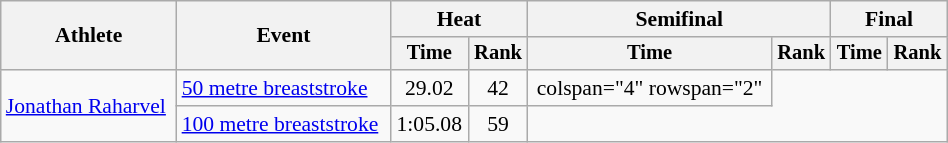<table class="wikitable" style="text-align:center; font-size:90%; width:50%;">
<tr>
<th rowspan="2">Athlete</th>
<th rowspan="2">Event</th>
<th colspan="2">Heat</th>
<th colspan="2">Semifinal</th>
<th colspan="2">Final</th>
</tr>
<tr style="font-size:95%">
<th>Time</th>
<th>Rank</th>
<th>Time</th>
<th>Rank</th>
<th>Time</th>
<th>Rank</th>
</tr>
<tr align=center>
<td align=left rowspan="2"><a href='#'>Jonathan Raharvel</a></td>
<td align=left><a href='#'>50 metre breaststroke</a></td>
<td>29.02</td>
<td>42</td>
<td>colspan="4" rowspan="2"</td>
</tr>
<tr align=center>
<td align=left><a href='#'>100 metre breaststroke</a></td>
<td>1:05.08</td>
<td>59</td>
</tr>
</table>
